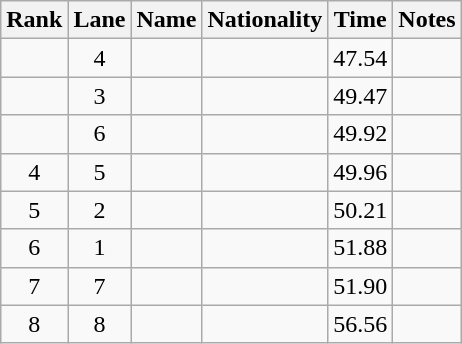<table class="wikitable sortable" style="text-align:center">
<tr>
<th>Rank</th>
<th>Lane</th>
<th>Name</th>
<th>Nationality</th>
<th>Time</th>
<th>Notes</th>
</tr>
<tr>
<td></td>
<td>4</td>
<td align=left></td>
<td align=left></td>
<td>47.54</td>
<td><strong></strong></td>
</tr>
<tr>
<td></td>
<td>3</td>
<td align=left></td>
<td align=left></td>
<td>49.47</td>
<td></td>
</tr>
<tr>
<td></td>
<td>6</td>
<td align=left></td>
<td align=left></td>
<td>49.92</td>
<td></td>
</tr>
<tr>
<td>4</td>
<td>5</td>
<td align=left></td>
<td align=left></td>
<td>49.96</td>
<td></td>
</tr>
<tr>
<td>5</td>
<td>2</td>
<td align=left></td>
<td align=left></td>
<td>50.21</td>
<td></td>
</tr>
<tr>
<td>6</td>
<td>1</td>
<td align=left></td>
<td align=left></td>
<td>51.88</td>
<td></td>
</tr>
<tr>
<td>7</td>
<td>7</td>
<td align=left></td>
<td align=left></td>
<td>51.90</td>
<td></td>
</tr>
<tr>
<td>8</td>
<td>8</td>
<td align=left></td>
<td align=left></td>
<td>56.56</td>
<td></td>
</tr>
</table>
